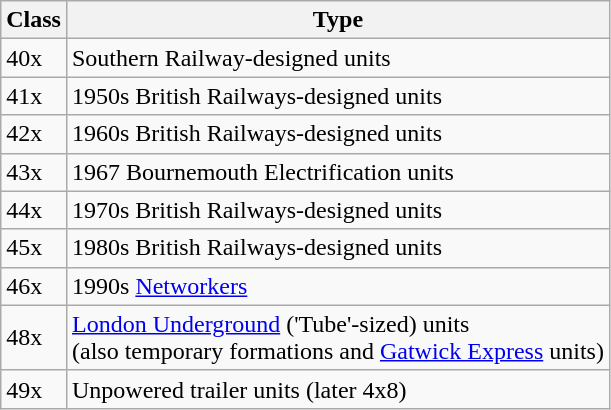<table Class=wikitable>
<tr>
<th>Class</th>
<th>Type</th>
</tr>
<tr>
<td>40x</td>
<td>Southern Railway-designed units</td>
</tr>
<tr>
<td>41x</td>
<td>1950s British Railways-designed units</td>
</tr>
<tr>
<td>42x</td>
<td>1960s British Railways-designed units</td>
</tr>
<tr>
<td>43x</td>
<td>1967 Bournemouth Electrification units</td>
</tr>
<tr>
<td>44x</td>
<td>1970s British Railways-designed units</td>
</tr>
<tr>
<td>45x</td>
<td>1980s British Railways-designed units</td>
</tr>
<tr>
<td>46x</td>
<td>1990s <a href='#'>Networkers</a></td>
</tr>
<tr>
<td>48x</td>
<td><a href='#'>London Underground</a> ('Tube'-sized) units <br>(also temporary formations and <a href='#'>Gatwick Express</a> units)</td>
</tr>
<tr>
<td>49x</td>
<td>Unpowered trailer units (later 4x8)</td>
</tr>
</table>
